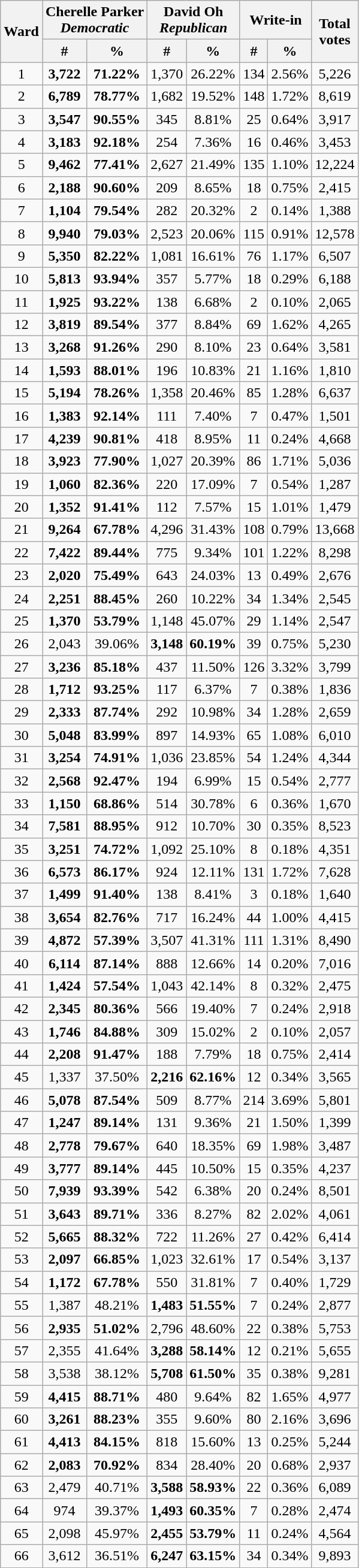<table class="wikitable sortable mw-collapsible mw-collapsed" style="text-align:center;" |- bgcolor=lightgrey>
<tr>
<th rowspan="2" colspan="1" style="text-align:center">Ward</th>
<th colspan="2" style="text-align:center;">Cherelle Parker<br><em>Democratic</em></th>
<th colspan="2" style="text-align:center;">David Oh<br><em>Republican</em></th>
<th colspan="2" style="text-align:center;">Write-in</th>
<th colspan="1" rowspan="2" style="text-align:center;">Total<br>votes</th>
</tr>
<tr>
<th colspan="1" style="text-align:center;">#</th>
<th colspan="1" style="text-align:center;">%</th>
<th colspan="1" style="text-align:center;">#</th>
<th colspan="1" style="text-align:center;">%</th>
<th colspan="1" style="text-align:center;">#</th>
<th colspan="1" style="text-align:center;">%</th>
</tr>
<tr>
<td>1</td>
<td><strong>3,722</strong></td>
<td><strong>71.22%</strong></td>
<td>1,370</td>
<td>26.22%</td>
<td>134</td>
<td>2.56%</td>
<td>5,226</td>
</tr>
<tr>
<td>2</td>
<td><strong>6,789</strong></td>
<td><strong>78.77%</strong></td>
<td>1,682</td>
<td>19.52%</td>
<td>148</td>
<td>1.72%</td>
<td>8,619</td>
</tr>
<tr>
<td>3</td>
<td><strong>3,547</strong></td>
<td><strong>90.55%</strong></td>
<td>345</td>
<td>8.81%</td>
<td>25</td>
<td>0.64%</td>
<td>3,917</td>
</tr>
<tr>
<td>4</td>
<td><strong>3,183</strong></td>
<td><strong>92.18%</strong></td>
<td>254</td>
<td>7.36%</td>
<td>16</td>
<td>0.46%</td>
<td>3,453</td>
</tr>
<tr>
<td>5</td>
<td><strong>9,462</strong></td>
<td><strong>77.41%</strong></td>
<td>2,627</td>
<td>21.49%</td>
<td>135</td>
<td>1.10%</td>
<td>12,224</td>
</tr>
<tr>
<td>6</td>
<td><strong>2,188</strong></td>
<td><strong>90.60%</strong></td>
<td>209</td>
<td>8.65%</td>
<td>18</td>
<td>0.75%</td>
<td>2,415</td>
</tr>
<tr>
<td>7</td>
<td><strong>1,104</strong></td>
<td><strong>79.54%</strong></td>
<td>282</td>
<td>20.32%</td>
<td>2</td>
<td>0.14%</td>
<td>1,388</td>
</tr>
<tr>
<td>8</td>
<td><strong>9,940</strong></td>
<td><strong>79.03%</strong></td>
<td>2,523</td>
<td>20.06%</td>
<td>115</td>
<td>0.91%</td>
<td>12,578</td>
</tr>
<tr>
<td>9</td>
<td><strong>5,350</strong></td>
<td><strong>82.22%</strong></td>
<td>1,081</td>
<td>16.61%</td>
<td>76</td>
<td>1.17%</td>
<td>6,507</td>
</tr>
<tr>
<td>10</td>
<td><strong>5,813</strong></td>
<td><strong>93.94%</strong></td>
<td>357</td>
<td>5.77%</td>
<td>18</td>
<td>0.29%</td>
<td>6,188</td>
</tr>
<tr>
<td>11</td>
<td><strong>1,925</strong></td>
<td><strong>93.22%</strong></td>
<td>138</td>
<td>6.68%</td>
<td>2</td>
<td>0.10%</td>
<td>2,065</td>
</tr>
<tr>
<td>12</td>
<td><strong>3,819</strong></td>
<td><strong>89.54%</strong></td>
<td>377</td>
<td>8.84%</td>
<td>69</td>
<td>1.62%</td>
<td>4,265</td>
</tr>
<tr>
<td>13</td>
<td><strong>3,268</strong></td>
<td><strong>91.26%</strong></td>
<td>290</td>
<td>8.10%</td>
<td>23</td>
<td>0.64%</td>
<td>3,581</td>
</tr>
<tr>
<td>14</td>
<td><strong>1,593</strong></td>
<td><strong>88.01%</strong></td>
<td>196</td>
<td>10.83%</td>
<td>21</td>
<td>1.16%</td>
<td>1,810</td>
</tr>
<tr>
<td>15</td>
<td><strong>5,194</strong></td>
<td><strong>78.26%</strong></td>
<td>1,358</td>
<td>20.46%</td>
<td>85</td>
<td>1.28%</td>
<td>6,637</td>
</tr>
<tr>
<td>16</td>
<td><strong>1,383</strong></td>
<td><strong>92.14%</strong></td>
<td>111</td>
<td>7.40%</td>
<td>7</td>
<td>0.47%</td>
<td>1,501</td>
</tr>
<tr>
<td>17</td>
<td><strong>4,239</strong></td>
<td><strong>90.81%</strong></td>
<td>418</td>
<td>8.95%</td>
<td>11</td>
<td>0.24%</td>
<td>4,668</td>
</tr>
<tr>
<td>18</td>
<td><strong>3,923</strong></td>
<td><strong>77.90%</strong></td>
<td>1,027</td>
<td>20.39%</td>
<td>86</td>
<td>1.71%</td>
<td>5,036</td>
</tr>
<tr>
<td>19</td>
<td><strong>1,060</strong></td>
<td><strong>82.36%</strong></td>
<td>220</td>
<td>17.09%</td>
<td>7</td>
<td>0.54%</td>
<td>1,287</td>
</tr>
<tr>
<td>20</td>
<td><strong>1,352</strong></td>
<td><strong>91.41%</strong></td>
<td>112</td>
<td>7.57%</td>
<td>15</td>
<td>1.01%</td>
<td>1,479</td>
</tr>
<tr>
<td>21</td>
<td><strong>9,264</strong></td>
<td><strong>67.78%</strong></td>
<td>4,296</td>
<td>31.43%</td>
<td>108</td>
<td>0.79%</td>
<td>13,668</td>
</tr>
<tr>
<td>22</td>
<td><strong>7,422</strong></td>
<td><strong>89.44%</strong></td>
<td>775</td>
<td>9.34%</td>
<td>101</td>
<td>1.22%</td>
<td>8,298</td>
</tr>
<tr>
<td>23</td>
<td><strong>2,020</strong></td>
<td><strong>75.49%</strong></td>
<td>643</td>
<td>24.03%</td>
<td>13</td>
<td>0.49%</td>
<td>2,676</td>
</tr>
<tr>
<td>24</td>
<td><strong>2,251</strong></td>
<td><strong>88.45%</strong></td>
<td>260</td>
<td>10.22%</td>
<td>34</td>
<td>1.34%</td>
<td>2,545</td>
</tr>
<tr>
<td>25</td>
<td><strong>1,370</strong></td>
<td><strong>53.79%</strong></td>
<td>1,148</td>
<td>45.07%</td>
<td>29</td>
<td>1.14%</td>
<td>2,547</td>
</tr>
<tr>
<td>26</td>
<td>2,043</td>
<td>39.06%</td>
<td><strong>3,148</strong></td>
<td><strong>60.19%</strong></td>
<td>39</td>
<td>0.75%</td>
<td>5,230</td>
</tr>
<tr>
<td>27</td>
<td><strong>3,236</strong></td>
<td><strong>85.18%</strong></td>
<td>437</td>
<td>11.50%</td>
<td>126</td>
<td>3.32%</td>
<td>3,799</td>
</tr>
<tr>
<td>28</td>
<td><strong>1,712</strong></td>
<td><strong>93.25%</strong></td>
<td>117</td>
<td>6.37%</td>
<td>7</td>
<td>0.38%</td>
<td>1,836</td>
</tr>
<tr>
<td>29</td>
<td><strong>2,333</strong></td>
<td><strong>87.74%</strong></td>
<td>292</td>
<td>10.98%</td>
<td>34</td>
<td>1.28%</td>
<td>2,659</td>
</tr>
<tr>
<td>30</td>
<td><strong>5,048</strong></td>
<td><strong>83.99%</strong></td>
<td>897</td>
<td>14.93%</td>
<td>65</td>
<td>1.08%</td>
<td>6,010</td>
</tr>
<tr>
<td>31</td>
<td><strong>3,254</strong></td>
<td><strong>74.91%</strong></td>
<td>1,036</td>
<td>23.85%</td>
<td>54</td>
<td>1.24%</td>
<td>4,344</td>
</tr>
<tr>
<td>32</td>
<td><strong>2,568</strong></td>
<td><strong>92.47%</strong></td>
<td>194</td>
<td>6.99%</td>
<td>15</td>
<td>0.54%</td>
<td>2,777</td>
</tr>
<tr>
<td>33</td>
<td><strong>1,150</strong></td>
<td><strong>68.86%</strong></td>
<td>514</td>
<td>30.78%</td>
<td>6</td>
<td>0.36%</td>
<td>1,670</td>
</tr>
<tr>
<td>34</td>
<td><strong>7,581</strong></td>
<td><strong>88.95%</strong></td>
<td>912</td>
<td>10.70%</td>
<td>30</td>
<td>0.35%</td>
<td>8,523</td>
</tr>
<tr>
<td>35</td>
<td><strong>3,251</strong></td>
<td><strong>74.72%</strong></td>
<td>1,092</td>
<td>25.10%</td>
<td>8</td>
<td>0.18%</td>
<td>4,351</td>
</tr>
<tr>
<td>36</td>
<td><strong>6,573</strong></td>
<td><strong>86.17%</strong></td>
<td>924</td>
<td>12.11%</td>
<td>131</td>
<td>1.72%</td>
<td>7,628</td>
</tr>
<tr>
<td>37</td>
<td><strong>1,499</strong></td>
<td><strong>91.40%</strong></td>
<td>138</td>
<td>8.41%</td>
<td>3</td>
<td>0.18%</td>
<td>1,640</td>
</tr>
<tr>
<td>38</td>
<td><strong>3,654</strong></td>
<td><strong>82.76%</strong></td>
<td>717</td>
<td>16.24%</td>
<td>44</td>
<td>1.00%</td>
<td>4,415</td>
</tr>
<tr>
<td>39</td>
<td><strong>4,872</strong></td>
<td><strong>57.39%</strong></td>
<td>3,507</td>
<td>41.31%</td>
<td>111</td>
<td>1.31%</td>
<td>8,490</td>
</tr>
<tr>
<td>40</td>
<td><strong>6,114</strong></td>
<td><strong>87.14%</strong></td>
<td>888</td>
<td>12.66%</td>
<td>14</td>
<td>0.20%</td>
<td>7,016</td>
</tr>
<tr>
<td>41</td>
<td><strong>1,424</strong></td>
<td><strong>57.54%</strong></td>
<td>1,043</td>
<td>42.14%</td>
<td>8</td>
<td>0.32%</td>
<td>2,475</td>
</tr>
<tr>
<td>42</td>
<td><strong>2,345</strong></td>
<td><strong>80.36%</strong></td>
<td>566</td>
<td>19.40%</td>
<td>7</td>
<td>0.24%</td>
<td>2,918</td>
</tr>
<tr>
<td>43</td>
<td><strong>1,746</strong></td>
<td><strong>84.88%</strong></td>
<td>309</td>
<td>15.02%</td>
<td>2</td>
<td>0.10%</td>
<td>2,057</td>
</tr>
<tr>
<td>44</td>
<td><strong>2,208</strong></td>
<td><strong>91.47%</strong></td>
<td>188</td>
<td>7.79%</td>
<td>18</td>
<td>0.75%</td>
<td>2,414</td>
</tr>
<tr>
<td>45</td>
<td>1,337</td>
<td>37.50%</td>
<td><strong>2,216</strong></td>
<td><strong>62.16%</strong></td>
<td>12</td>
<td>0.34%</td>
<td>3,565</td>
</tr>
<tr>
<td>46</td>
<td><strong>5,078</strong></td>
<td><strong>87.54%</strong></td>
<td>509</td>
<td>8.77%</td>
<td>214</td>
<td>3.69%</td>
<td>5,801</td>
</tr>
<tr>
<td>47</td>
<td><strong>1,247</strong></td>
<td><strong>89.14%</strong></td>
<td>131</td>
<td>9.36%</td>
<td>21</td>
<td>1.50%</td>
<td>1,399</td>
</tr>
<tr>
<td>48</td>
<td><strong>2,778</strong></td>
<td><strong>79.67%</strong></td>
<td>640</td>
<td>18.35%</td>
<td>69</td>
<td>1.98%</td>
<td>3,487</td>
</tr>
<tr>
<td>49</td>
<td><strong>3,777</strong></td>
<td><strong>89.14%</strong></td>
<td>445</td>
<td>10.50%</td>
<td>15</td>
<td>0.35%</td>
<td>4,237</td>
</tr>
<tr>
<td>50</td>
<td><strong>7,939</strong></td>
<td><strong>93.39%</strong></td>
<td>542</td>
<td>6.38%</td>
<td>20</td>
<td>0.24%</td>
<td>8,501</td>
</tr>
<tr>
<td>51</td>
<td><strong>3,643</strong></td>
<td><strong>89.71%</strong></td>
<td>336</td>
<td>8.27%</td>
<td>82</td>
<td>2.02%</td>
<td>4,061</td>
</tr>
<tr>
<td>52</td>
<td><strong>5,665</strong></td>
<td><strong>88.32%</strong></td>
<td>722</td>
<td>11.26%</td>
<td>27</td>
<td>0.42%</td>
<td>6,414</td>
</tr>
<tr>
<td>53</td>
<td><strong>2,097</strong></td>
<td><strong>66.85%</strong></td>
<td>1,023</td>
<td>32.61%</td>
<td>17</td>
<td>0.54%</td>
<td>3,137</td>
</tr>
<tr>
<td>54</td>
<td><strong>1,172</strong></td>
<td><strong>67.78%</strong></td>
<td>550</td>
<td>31.81%</td>
<td>7</td>
<td>0.40%</td>
<td>1,729</td>
</tr>
<tr>
<td>55</td>
<td>1,387</td>
<td>48.21%</td>
<td><strong>1,483</strong></td>
<td><strong>51.55%</strong></td>
<td>7</td>
<td>0.24%</td>
<td>2,877</td>
</tr>
<tr>
<td>56</td>
<td><strong>2,935</strong></td>
<td><strong>51.02%</strong></td>
<td>2,796</td>
<td>48.60%</td>
<td>22</td>
<td>0.38%</td>
<td>5,753</td>
</tr>
<tr>
<td>57</td>
<td>2,355</td>
<td>41.64%</td>
<td><strong>3,288</strong></td>
<td><strong>58.14%</strong></td>
<td>12</td>
<td>0.21%</td>
<td>5,655</td>
</tr>
<tr>
<td>58</td>
<td>3,538</td>
<td>38.12%</td>
<td><strong>5,708</strong></td>
<td><strong>61.50%</strong></td>
<td>35</td>
<td>0.38%</td>
<td>9,281</td>
</tr>
<tr>
<td>59</td>
<td><strong>4,415</strong></td>
<td><strong>88.71%</strong></td>
<td>480</td>
<td>9.64%</td>
<td>82</td>
<td>1.65%</td>
<td>4,977</td>
</tr>
<tr>
<td>60</td>
<td><strong>3,261</strong></td>
<td><strong>88.23%</strong></td>
<td>355</td>
<td>9.60%</td>
<td>80</td>
<td>2.16%</td>
<td>3,696</td>
</tr>
<tr>
<td>61</td>
<td><strong>4,413</strong></td>
<td><strong>84.15%</strong></td>
<td>818</td>
<td>15.60%</td>
<td>13</td>
<td>0.25%</td>
<td>5,244</td>
</tr>
<tr>
<td>62</td>
<td><strong>2,083</strong></td>
<td><strong>70.92%</strong></td>
<td>834</td>
<td>28.40%</td>
<td>20</td>
<td>0.68%</td>
<td>2,937</td>
</tr>
<tr>
<td>63</td>
<td>2,479</td>
<td>40.71%</td>
<td><strong>3,588</strong></td>
<td><strong>58.93%</strong></td>
<td>22</td>
<td>0.36%</td>
<td>6,089</td>
</tr>
<tr>
<td>64</td>
<td>974</td>
<td>39.37%</td>
<td><strong>1,493</strong></td>
<td><strong>60.35%</strong></td>
<td>7</td>
<td>0.28%</td>
<td>2,474</td>
</tr>
<tr>
<td>65</td>
<td>2,098</td>
<td>45.97%</td>
<td><strong>2,455</strong></td>
<td><strong>53.79%</strong></td>
<td>11</td>
<td>0.24%</td>
<td>4,564</td>
</tr>
<tr>
<td>66</td>
<td>3,612</td>
<td>36.51%</td>
<td><strong>6,247</strong></td>
<td><strong>63.15%</strong></td>
<td>34</td>
<td>0.34%</td>
<td>9,893</td>
</tr>
</table>
